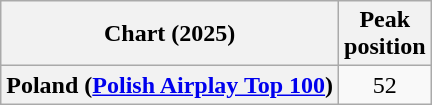<table class="wikitable plainrowheaders" style="text-align:center">
<tr>
<th>Chart (2025)</th>
<th>Peak<br>position</th>
</tr>
<tr>
<th scope="row">Poland (<a href='#'>Polish Airplay Top 100</a>)</th>
<td>52</td>
</tr>
</table>
